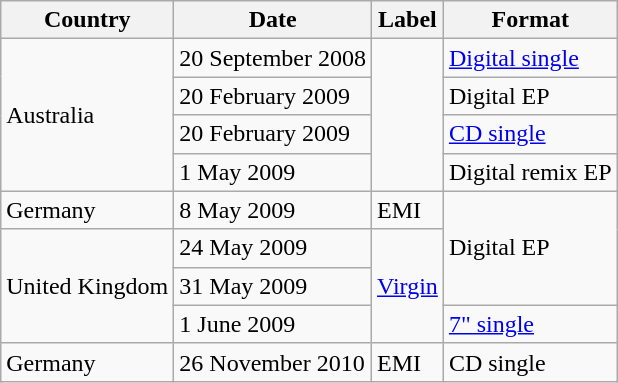<table class="wikitable">
<tr>
<th>Country</th>
<th>Date</th>
<th>Label</th>
<th>Format</th>
</tr>
<tr>
<td rowspan="4">Australia</td>
<td>20 September 2008</td>
<td rowspan="4"></td>
<td><a href='#'>Digital single</a></td>
</tr>
<tr>
<td>20 February 2009</td>
<td>Digital EP</td>
</tr>
<tr>
<td>20 February 2009</td>
<td><a href='#'>CD single</a></td>
</tr>
<tr>
<td>1 May 2009</td>
<td>Digital remix EP</td>
</tr>
<tr>
<td>Germany</td>
<td>8 May 2009</td>
<td>EMI</td>
<td rowspan="3">Digital EP</td>
</tr>
<tr>
<td rowspan="3">United Kingdom</td>
<td>24 May 2009</td>
<td rowspan="3"><a href='#'>Virgin</a></td>
</tr>
<tr>
<td>31 May 2009</td>
</tr>
<tr>
<td>1 June 2009</td>
<td><a href='#'>7" single</a></td>
</tr>
<tr>
<td>Germany</td>
<td>26 November 2010</td>
<td>EMI</td>
<td>CD single</td>
</tr>
</table>
